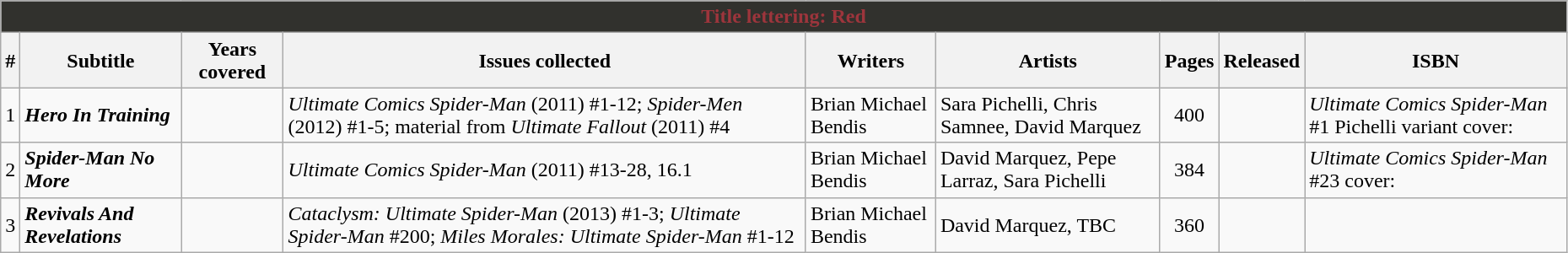<table class="wikitable sortable" width="98%">
<tr>
<th colspan=9 style="background-color: #31312D; color: #9D353C;">Title lettering: Red</th>
</tr>
<tr>
<th class="unsortable">#</th>
<th class="unsortable">Subtitle</th>
<th>Years covered</th>
<th class="unsortable">Issues collected</th>
<th class="unsortable">Writers</th>
<th class="unsortable">Artists</th>
<th class="unsortable">Pages</th>
<th>Released</th>
<th class="unsortable">ISBN</th>
</tr>
<tr>
<td>1</td>
<td><strong><em>Hero In Training</em></strong></td>
<td></td>
<td><em>Ultimate Comics Spider-Man</em> (2011) #1-12; <em>Spider-Men</em> (2012) #1-5; material from <em>Ultimate Fallout</em> (2011) #4</td>
<td>Brian Michael Bendis</td>
<td>Sara Pichelli, Chris Samnee, David Marquez</td>
<td style="text-align: center;">400</td>
<td></td>
<td><em>Ultimate Comics Spider-Man</em> #1 Pichelli variant cover: </td>
</tr>
<tr>
<td>2</td>
<td><strong><em>Spider-Man No More</em></strong></td>
<td></td>
<td><em>Ultimate Comics Spider-Man</em> (2011) #13-28, 16.1</td>
<td>Brian Michael Bendis</td>
<td>David Marquez, Pepe Larraz, Sara Pichelli</td>
<td style="text-align: center;">384</td>
<td></td>
<td><em>Ultimate Comics Spider-Man</em> #23 cover: </td>
</tr>
<tr>
<td>3</td>
<td><strong><em>Revivals And Revelations</em></strong></td>
<td></td>
<td><em>Cataclysm: Ultimate Spider-Man</em> (2013) #1-3; <em>Ultimate Spider-Man</em> #200; <em>Miles Morales: Ultimate Spider-Man</em> #1-12</td>
<td>Brian Michael Bendis</td>
<td>David Marquez, TBC</td>
<td style="text-align: center;">360</td>
<td></td>
<td></td>
</tr>
</table>
